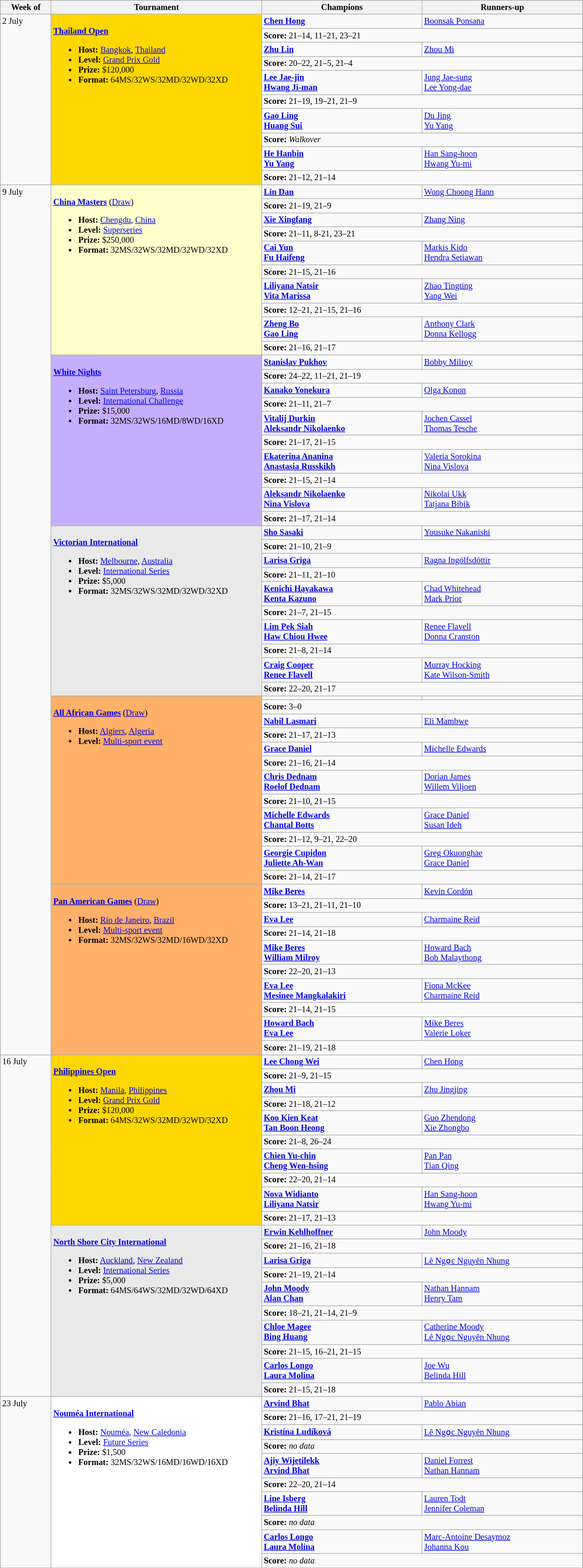<table class=wikitable style=font-size:85%>
<tr>
<th width=75>Week of</th>
<th width=330>Tournament</th>
<th width=250>Champions</th>
<th width=250>Runners-up</th>
</tr>
<tr valign=top>
<td rowspan=10>2 July</td>
<td style="background:#FFD700;" rowspan="10"><br><strong><a href='#'>Thailand Open</a></strong><ul><li><strong>Host:</strong> <a href='#'>Bangkok</a>, <a href='#'>Thailand</a></li><li><strong>Level:</strong> <a href='#'>Grand Prix Gold</a></li><li><strong>Prize:</strong> $120,000</li><li><strong>Format:</strong> 64MS/32WS/32MD/32WD/32XD</li></ul></td>
<td><strong> <a href='#'>Chen Hong</a></strong></td>
<td> <a href='#'>Boonsak Ponsana</a></td>
</tr>
<tr>
<td colspan=2><strong>Score:</strong> 21–14, 11–21, 23–21</td>
</tr>
<tr valign=top>
<td><strong> <a href='#'>Zhu Lin</a></strong></td>
<td> <a href='#'>Zhou Mi</a></td>
</tr>
<tr>
<td colspan=2><strong>Score:</strong> 20–22, 21–5, 21–4</td>
</tr>
<tr valign=top>
<td><strong> <a href='#'> Lee Jae-jin</a><br> <a href='#'>Hwang Ji-man</a></strong></td>
<td> <a href='#'>Jung Jae-sung</a><br> <a href='#'>Lee Yong-dae</a></td>
</tr>
<tr>
<td colspan=2><strong>Score:</strong> 21–19, 19–21, 21–9</td>
</tr>
<tr valign=top>
<td><strong> <a href='#'>Gao Ling</a><br> <a href='#'>Huang Sui</a></strong></td>
<td> <a href='#'>Du Jing</a><br> <a href='#'>Yu Yang</a></td>
</tr>
<tr>
<td colspan=2><strong>Score:</strong> <em>Walkover</em></td>
</tr>
<tr valign=top>
<td><strong> <a href='#'>He Hanbin</a><br> <a href='#'>Yu Yang</a></strong></td>
<td> <a href='#'>Han Sang-hoon</a><br> <a href='#'>Hwang Yu-mi</a></td>
</tr>
<tr>
<td colspan=2><strong>Score:</strong> 21–12, 21–14</td>
</tr>
<tr valign=top>
<td rowspan=52>9 July</td>
<td style="background:#FFFFCC;" rowspan=10"><br><strong><a href='#'>China Masters</a></strong> (<a href='#'>Draw</a>)<ul><li><strong>Host:</strong> <a href='#'>Chengdu</a>, <a href='#'>China</a></li><li><strong>Level:</strong> <a href='#'>Superseries</a></li><li><strong>Prize:</strong> $250,000</li><li><strong>Format:</strong> 32MS/32WS/32MD/32WD/32XD</li></ul></td>
<td><strong> <a href='#'>Lin Dan</a></strong></td>
<td> <a href='#'>Wong Choong Hann</a></td>
</tr>
<tr>
<td colspan=2><strong>Score:</strong> 21–19, 21–9</td>
</tr>
<tr valign=top>
<td><strong> <a href='#'>Xie Xingfang</a></strong></td>
<td> <a href='#'>Zhang Ning</a></td>
</tr>
<tr>
<td colspan=2><strong>Score:</strong> 21–11, 8-21, 23–21</td>
</tr>
<tr valign=top>
<td><strong> <a href='#'>Cai Yun</a><br> <a href='#'>Fu Haifeng</a></strong></td>
<td> <a href='#'>Markis Kido</a><br> <a href='#'>Hendra Setiawan</a></td>
</tr>
<tr>
<td colspan=2><strong>Score:</strong> 21–15, 21–16</td>
</tr>
<tr valign=top>
<td><strong> <a href='#'>Liliyana Natsir</a><br> <a href='#'>Vita Marissa</a></strong></td>
<td> <a href='#'>Zhao Tingting</a><br> <a href='#'>Yang Wei</a></td>
</tr>
<tr>
<td colspan=2><strong>Score:</strong> 12–21, 21–15, 21–16</td>
</tr>
<tr valign=top>
<td><strong> <a href='#'>Zheng Bo</a><br> <a href='#'>Gao Ling</a></strong></td>
<td> <a href='#'>Anthony Clark</a><br> <a href='#'>Donna Kellogg</a></td>
</tr>
<tr>
<td colspan=2><strong>Score:</strong> 21–16, 21–17</td>
</tr>
<tr valign=top>
<td style="background:#C6AEFF;" rowspan="10"><br><strong><a href='#'>White Nights</a></strong><ul><li><strong>Host:</strong> <a href='#'>Saint Petersburg</a>, <a href='#'>Russia</a></li><li><strong>Level:</strong> <a href='#'>International Challenge</a></li><li><strong>Prize:</strong> $15,000</li><li><strong>Format:</strong> 32MS/32WS/16MD/8WD/16XD</li></ul></td>
<td><strong> <a href='#'>Stanislav Pukhov</a></strong></td>
<td> <a href='#'>Bobby Milroy</a></td>
</tr>
<tr>
<td colspan=2><strong>Score:</strong> 24–22, 11–21, 21–19</td>
</tr>
<tr valign=top>
<td><strong> <a href='#'>Kanako Yonekura</a></strong></td>
<td> <a href='#'>Olga Konon</a></td>
</tr>
<tr>
<td colspan=2><strong>Score:</strong> 21–11, 21–7</td>
</tr>
<tr valign=top>
<td><strong> <a href='#'>Vitalij Durkin</a><br> <a href='#'>Aleksandr Nikolaenko</a></strong></td>
<td> <a href='#'>Jochen Cassel</a><br> <a href='#'>Thomas Tesche</a></td>
</tr>
<tr>
<td colspan=2><strong>Score:</strong> 21–17, 21–15</td>
</tr>
<tr valign=top>
<td><strong> <a href='#'>Ekaterina Ananina</a><br> <a href='#'>Anastasia Russkikh</a></strong></td>
<td> <a href='#'>Valeria Sorokina</a><br> <a href='#'>Nina Vislova</a></td>
</tr>
<tr>
<td colspan=2><strong>Score:</strong> 21–15, 21–14</td>
</tr>
<tr valign=top>
<td><strong> <a href='#'>Aleksandr Nikolaenko</a><br> <a href='#'>Nina Vislova</a></strong></td>
<td> <a href='#'>Nikolai Ukk</a><br> <a href='#'>Tatjana Bibik</a></td>
</tr>
<tr>
<td colspan=2><strong>Score:</strong> 21–17, 21–14</td>
</tr>
<tr valign=top>
<td style="background:#E9E9E9;" rowspan="10"><br><strong><a href='#'>Victorian International</a></strong><ul><li><strong>Host:</strong> <a href='#'>Melbourne</a>, <a href='#'>Australia</a></li><li><strong>Level:</strong> <a href='#'>International Series</a></li><li><strong>Prize:</strong> $5,000</li><li><strong>Format:</strong> 32MS/32WS/32MD/32WD/32XD</li></ul></td>
<td><strong> <a href='#'>Sho Sasaki</a></strong></td>
<td> <a href='#'>Yousuke Nakanishi</a></td>
</tr>
<tr>
<td colspan=2><strong>Score:</strong> 21–10, 21–9</td>
</tr>
<tr valign=top>
<td><strong> <a href='#'>Larisa Griga</a></strong></td>
<td> <a href='#'>Ragna Ingólfsdóttir</a></td>
</tr>
<tr>
<td colspan=2><strong>Score:</strong> 21–11, 21–10</td>
</tr>
<tr valign=top>
<td><strong> <a href='#'>Kenichi Hayakawa</a><br> <a href='#'>Kenta Kazuno</a></strong></td>
<td> <a href='#'>Chad Whitehead</a><br> <a href='#'>Mark Prior</a></td>
</tr>
<tr>
<td colspan=2><strong>Score:</strong> 21–7, 21–15</td>
</tr>
<tr valign=top>
<td><strong> <a href='#'>Lim Pek Siah</a><br> <a href='#'>Haw Chiou Hwee</a></strong></td>
<td> <a href='#'>Renee Flavell</a><br> <a href='#'>Donna Cranston</a></td>
</tr>
<tr>
<td colspan=2><strong>Score:</strong> 21–8, 21–14</td>
</tr>
<tr valign=top>
<td><strong> <a href='#'>Craig Cooper</a><br> <a href='#'>Renee Flavell</a></strong></td>
<td> <a href='#'>Murray Hocking</a><br> <a href='#'>Kate Wilson-Smith</a></td>
</tr>
<tr>
<td colspan=2><strong>Score:</strong> 22–20, 21–17</td>
</tr>
<tr valign=top>
<td style="background:#FFB069;" rowspan="12"><br><strong><a href='#'>All African Games</a></strong> (<a href='#'>Draw</a>)<ul><li><strong>Host:</strong> <a href='#'>Algiers</a>, <a href='#'>Algeria</a></li><li><strong>Level:</strong> <a href='#'>Multi-sport event</a></li></ul></td>
<td><strong></strong></td>
<td></td>
</tr>
<tr>
<td colspan=2><strong>Score:</strong> 3–0</td>
</tr>
<tr valign=top>
<td><strong> <a href='#'>Nabil Lasmari</a></strong></td>
<td> <a href='#'>Eli Mambwe</a></td>
</tr>
<tr>
<td colspan=2><strong>Score:</strong> 21–17, 21–13</td>
</tr>
<tr valign=top>
<td><strong> <a href='#'>Grace Daniel</a></strong></td>
<td> <a href='#'>Michelle Edwards</a></td>
</tr>
<tr>
<td colspan=2><strong>Score:</strong> 21–16, 21–14</td>
</tr>
<tr valign=top>
<td><strong> <a href='#'>Chris Dednam</a><br> <a href='#'>Roelof Dednam</a></strong></td>
<td> <a href='#'>Dorian James</a><br> <a href='#'>Willem Viljoen</a></td>
</tr>
<tr>
<td colspan=2><strong>Score:</strong> 21–10, 21–15</td>
</tr>
<tr valign=top>
<td><strong> <a href='#'>Michelle Edwards</a><br> <a href='#'>Chantal Botts</a></strong></td>
<td> <a href='#'>Grace Daniel</a><br> <a href='#'>Susan Ideh</a></td>
</tr>
<tr>
<td colspan=2><strong>Score:</strong> 21–12, 9–21, 22–20</td>
</tr>
<tr valign=top>
<td><strong> <a href='#'>Georgie Cupidon</a><br> <a href='#'>Juliette Ah-Wan</a></strong></td>
<td> <a href='#'>Greg Okuonghae</a><br> <a href='#'>Grace Daniel</a></td>
</tr>
<tr>
<td colspan=2><strong>Score:</strong> 21–14, 21–17</td>
</tr>
<tr valign=top>
<td style="background:#FFB069;" rowspan="10"><br><strong><a href='#'>Pan American Games</a></strong> (<a href='#'>Draw</a>)<ul><li><strong>Host:</strong> <a href='#'>Rio de Janeiro</a>, <a href='#'>Brazil</a></li><li><strong>Level:</strong> <a href='#'>Multi-sport event</a></li><li><strong>Format:</strong> 32MS/32WS/32MD/16WD/32XD</li></ul></td>
<td><strong> <a href='#'>Mike Beres</a></strong></td>
<td> <a href='#'>Kevin Cordón</a></td>
</tr>
<tr>
<td colspan=2><strong>Score:</strong> 13–21, 21–11, 21–10</td>
</tr>
<tr valign=top>
<td><strong> <a href='#'>Eva Lee</a></strong></td>
<td> <a href='#'>Charmaine Reid</a></td>
</tr>
<tr>
<td colspan=2><strong>Score:</strong> 21–14, 21–18</td>
</tr>
<tr valign=top>
<td><strong> <a href='#'>Mike Beres</a><br> <a href='#'>William Milroy</a></strong></td>
<td> <a href='#'>Howard Bach</a><br> <a href='#'>Bob Malaythong</a></td>
</tr>
<tr>
<td colspan=2><strong>Score:</strong> 22–20, 21–13</td>
</tr>
<tr valign=top>
<td><strong> <a href='#'>Eva Lee</a><br> <a href='#'>Mesinee Mangkalakiri</a></strong></td>
<td> <a href='#'>Fiona McKee</a><br> <a href='#'>Charmaine Reid</a></td>
</tr>
<tr>
<td colspan=2><strong>Score:</strong> 21–14, 21–15</td>
</tr>
<tr valign=top>
<td><strong> <a href='#'>Howard Bach</a><br> <a href='#'>Eva Lee</a></strong></td>
<td> <a href='#'>Mike Beres</a><br> <a href='#'>Valerie Loker</a></td>
</tr>
<tr>
<td colspan=2><strong>Score:</strong> 21–19, 21–18</td>
</tr>
<tr valign=top>
<td rowspan=20>16 July</td>
<td style="background:#FFD700;" rowspan="10"><br><strong><a href='#'>Philippines Open</a></strong><ul><li><strong>Host:</strong> <a href='#'>Manila</a>, <a href='#'>Philippines</a></li><li><strong>Level:</strong> <a href='#'>Grand Prix Gold</a></li><li><strong>Prize:</strong> $120,000</li><li><strong>Format:</strong> 64MS/32WS/32MD/32WD/32XD</li></ul></td>
<td><strong> <a href='#'>Lee Chong Wei</a></strong></td>
<td> <a href='#'>Chen Hong</a></td>
</tr>
<tr>
<td colspan=2><strong>Score:</strong> 21–9, 21–15</td>
</tr>
<tr valign=top>
<td><strong> <a href='#'>Zhou Mi</a></strong></td>
<td> <a href='#'>Zhu Jingjing</a></td>
</tr>
<tr>
<td colspan=2><strong>Score:</strong> 21–18, 21–12</td>
</tr>
<tr valign=top>
<td><strong> <a href='#'>Koo Kien Keat</a><br> <a href='#'>Tan Boon Heong</a></strong></td>
<td> <a href='#'>Guo Zhendong</a><br> <a href='#'>Xie Zhongbo</a></td>
</tr>
<tr>
<td colspan=2><strong>Score:</strong> 21–8, 26–24</td>
</tr>
<tr valign=top>
<td><strong> <a href='#'>Chien Yu-chin</a><br> <a href='#'>Cheng Wen-hsing</a></strong></td>
<td> <a href='#'>Pan Pan</a><br> <a href='#'>Tian Qing</a></td>
</tr>
<tr>
<td colspan=2><strong>Score:</strong> 22–20, 21–14</td>
</tr>
<tr valign=top>
<td><strong> <a href='#'>Nova Widianto</a><br> <a href='#'>Liliyana Natsir</a></strong></td>
<td> <a href='#'>Han Sang-hoon</a><br> <a href='#'>Hwang Yu-mi</a></td>
</tr>
<tr>
<td colspan=2><strong>Score:</strong> 21–17, 21–13</td>
</tr>
<tr valign=top>
<td style="background:#E9E9E9;" rowspan="10"><br><strong><a href='#'>North Shore City International</a></strong><ul><li><strong>Host:</strong> <a href='#'>Auckland</a>, <a href='#'>New Zealand</a></li><li><strong>Level:</strong> <a href='#'>International Series</a></li><li><strong>Prize:</strong> $5,000</li><li><strong>Format:</strong> 64MS/64WS/32MD/32WD/64XD</li></ul></td>
<td><strong> <a href='#'>Erwin Kehlhoffner</a></strong></td>
<td> <a href='#'>John Moody</a></td>
</tr>
<tr>
<td colspan=2><strong>Score:</strong> 21–16, 21–18</td>
</tr>
<tr valign=top>
<td><strong> <a href='#'>Larisa Griga</a></strong></td>
<td> <a href='#'>Lê Ngọc Nguyên Nhung</a></td>
</tr>
<tr>
<td colspan=2><strong>Score:</strong> 21–19, 21–14</td>
</tr>
<tr valign=top>
<td><strong> <a href='#'>John Moody</a><br> <a href='#'>Alan Chan</a></strong></td>
<td> <a href='#'>Nathan Hannam</a><br> <a href='#'>Henry Tam</a></td>
</tr>
<tr>
<td colspan=2><strong>Score:</strong> 18–21, 21–14, 21–9</td>
</tr>
<tr valign=top>
<td><strong> <a href='#'>Chloe Magee</a><br> <a href='#'>Bing Huang</a></strong></td>
<td> <a href='#'>Catherine Moody</a><br> <a href='#'>Lê Ngọc Nguyên Nhung</a></td>
</tr>
<tr>
<td colspan=2><strong>Score:</strong> 21–15, 16–21, 21–15</td>
</tr>
<tr valign=top>
<td><strong> <a href='#'>Carlos Longo</a><br> <a href='#'>Laura Molina</a></strong></td>
<td> <a href='#'>Joe Wu</a><br> <a href='#'>Belinda Hill</a></td>
</tr>
<tr>
<td colspan=2><strong>Score:</strong> 21–15, 21–18</td>
</tr>
<tr valign=top>
<td rowspan=10>23 July</td>
<td style="background:#ffffff;" rowspan="10"><br><strong><a href='#'>Nouméa International</a></strong><ul><li><strong>Host:</strong> <a href='#'>Nouméa</a>, <a href='#'>New Caledonia</a></li><li><strong>Level:</strong> <a href='#'>Future Series</a></li><li><strong>Prize:</strong> $1,500</li><li><strong>Format:</strong> 32MS/32WS/16MD/16WD/16XD</li></ul></td>
<td><strong> <a href='#'>Arvind Bhat</a></strong></td>
<td> <a href='#'>Pablo Abian</a></td>
</tr>
<tr>
<td colspan=2><strong>Score:</strong> 21–16, 17–21, 21–19</td>
</tr>
<tr valign=top>
<td><strong> <a href='#'>Kristína Ludíková</a></strong></td>
<td> <a href='#'>Lê Ngọc Nguyên Nhung</a></td>
</tr>
<tr>
<td colspan=2><strong>Score:</strong> <em>no data</em></td>
</tr>
<tr valign=top>
<td><strong> <a href='#'>Ajiy Wijetilekk</a><br> <a href='#'>Arvind Bhat</a></strong></td>
<td> <a href='#'>Daniel Forrest</a><br> <a href='#'>Nathan Hannam</a></td>
</tr>
<tr>
<td colspan=2><strong>Score:</strong> 22–20, 21–14</td>
</tr>
<tr valign=top>
<td><strong> <a href='#'>Line Isberg</a><br> <a href='#'>Belinda Hill</a></strong></td>
<td> <a href='#'>Lauren Todt</a><br> <a href='#'>Jennifer Coleman</a></td>
</tr>
<tr>
<td colspan=2><strong>Score:</strong> <em>no data</em></td>
</tr>
<tr valign=top>
<td><strong> <a href='#'>Carlos Longo</a><br> <a href='#'>Laura Molina</a></strong></td>
<td> <a href='#'>Marc-Antoine Desaymoz</a><br> <a href='#'>Johanna Kou</a></td>
</tr>
<tr>
<td colspan=2><strong>Score:</strong> <em>no data</em></td>
</tr>
</table>
